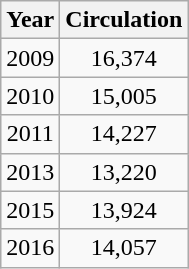<table class="wikitable" style="text-align: center;" style="float: left;">
<tr>
<th colspan="1">Year</th>
<th colspan="1">Circulation</th>
</tr>
<tr>
<td>2009</td>
<td>16,374</td>
</tr>
<tr>
<td>2010</td>
<td>15,005</td>
</tr>
<tr>
<td>2011</td>
<td>14,227</td>
</tr>
<tr>
<td>2013</td>
<td>13,220</td>
</tr>
<tr>
<td>2015</td>
<td>13,924</td>
</tr>
<tr>
<td>2016</td>
<td>14,057</td>
</tr>
</table>
